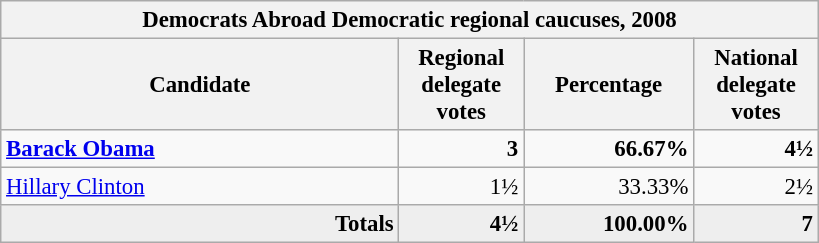<table class="wikitable" style="font-size:95%; text-align:right;">
<tr>
<th colspan="4">Democrats Abroad Democratic regional caucuses, 2008</th>
</tr>
<tr>
<th style="width: 17em">Candidate</th>
<th style="width: 5em">Regional delegate votes</th>
<th style="width: 7em">Percentage</th>
<th style="width: 5em">National delegate votes</th>
</tr>
<tr>
<td align="left"><strong><a href='#'>Barack Obama</a></strong></td>
<td><strong>3</strong></td>
<td><strong>66.67%</strong></td>
<td><strong>4½</strong></td>
</tr>
<tr>
<td align="left"><a href='#'>Hillary Clinton</a></td>
<td>1½</td>
<td>33.33%</td>
<td>2½</td>
</tr>
<tr bgcolor="#EEEEEE" style="margin-right:0.5em">
<td><strong>Totals</strong></td>
<td><strong>4½</strong></td>
<td><strong>100.00%</strong></td>
<td><strong>7</strong></td>
</tr>
</table>
